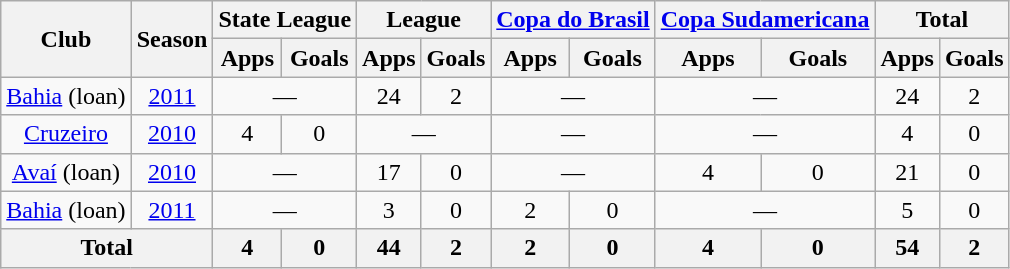<table class="wikitable" style="text-align: center;">
<tr>
<th rowspan="2">Club</th>
<th rowspan="2">Season</th>
<th colspan="2">State League</th>
<th colspan="2">League</th>
<th colspan="2"><a href='#'>Copa do Brasil</a></th>
<th colspan="2"><a href='#'>Copa Sudamericana</a></th>
<th colspan="2">Total</th>
</tr>
<tr>
<th>Apps</th>
<th>Goals</th>
<th>Apps</th>
<th>Goals</th>
<th>Apps</th>
<th>Goals</th>
<th>Apps</th>
<th>Goals</th>
<th>Apps</th>
<th>Goals</th>
</tr>
<tr>
<td><a href='#'>Bahia</a> (loan)</td>
<td><a href='#'>2011</a></td>
<td colspan="2">—</td>
<td>24</td>
<td>2</td>
<td colspan="2">—</td>
<td colspan="2">—</td>
<td>24</td>
<td>2</td>
</tr>
<tr>
<td><a href='#'>Cruzeiro</a></td>
<td><a href='#'>2010</a></td>
<td>4</td>
<td>0</td>
<td colspan="2">—</td>
<td colspan="2">—</td>
<td colspan="2">—</td>
<td>4</td>
<td>0</td>
</tr>
<tr>
<td><a href='#'>Avaí</a> (loan)</td>
<td><a href='#'>2010</a></td>
<td colspan="2">—</td>
<td>17</td>
<td>0</td>
<td colspan="2">—</td>
<td>4</td>
<td>0</td>
<td>21</td>
<td>0</td>
</tr>
<tr>
<td><a href='#'>Bahia</a> (loan)</td>
<td><a href='#'>2011</a></td>
<td colspan="2">—</td>
<td>3</td>
<td>0</td>
<td>2</td>
<td>0</td>
<td colspan="2">—</td>
<td>5</td>
<td>0</td>
</tr>
<tr>
<th colspan="2">Total</th>
<th>4</th>
<th>0</th>
<th>44</th>
<th>2</th>
<th>2</th>
<th>0</th>
<th>4</th>
<th>0</th>
<th>54</th>
<th>2</th>
</tr>
</table>
